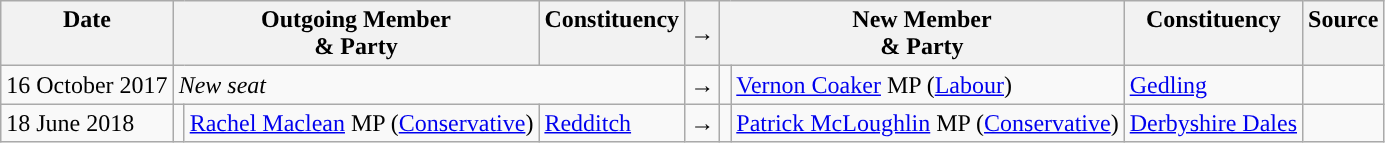<table class="wikitable">
<tr>
<th valign="top">Date</th>
<th colspan="2" valign="top">Outgoing Member<br>& Party</th>
<th valign="top">Constituency</th>
<th>→</th>
<th colspan="2" valign="top">New Member<br>& Party</th>
<th valign="top">Constituency</th>
<th valign="top">Source</th>
</tr>
<tr>
<td>16 October 2017</td>
<td colspan=3><em>New seat</em></td>
<td>→</td>
<td style="color:inherit;background:"></td>
<td><a href='#'>Vernon Coaker</a> MP (<a href='#'>Labour</a>)</td>
<td><a href='#'>Gedling</a></td>
<td></td>
</tr>
<tr>
<td>18 June 2018</td>
<td style="color:inherit;background:"></td>
<td><a href='#'>Rachel Maclean</a> MP (<a href='#'>Conservative</a>)</td>
<td><a href='#'>Redditch</a></td>
<td>→</td>
<td style="color:inherit;background:"></td>
<td><a href='#'>Patrick McLoughlin</a> MP (<a href='#'>Conservative</a>)</td>
<td><a href='#'>Derbyshire Dales</a></td>
<td></td>
</tr>
</table>
